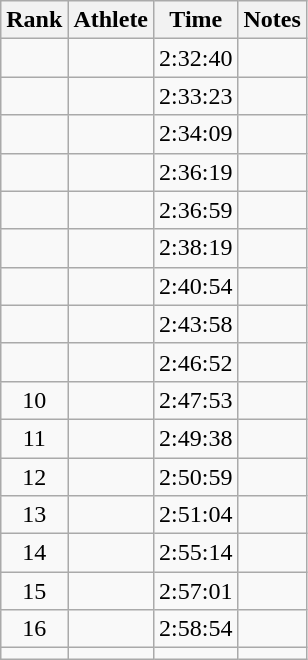<table class="wikitable sortable" style="text-align:center">
<tr>
<th>Rank</th>
<th>Athlete</th>
<th>Time</th>
<th>Notes</th>
</tr>
<tr>
<td></td>
<td align=left></td>
<td>2:32:40</td>
<td></td>
</tr>
<tr>
<td></td>
<td align=left></td>
<td>2:33:23</td>
<td></td>
</tr>
<tr>
<td></td>
<td align=left></td>
<td>2:34:09</td>
<td></td>
</tr>
<tr>
<td></td>
<td align=left></td>
<td>2:36:19</td>
<td></td>
</tr>
<tr>
<td></td>
<td align=left></td>
<td>2:36:59</td>
<td></td>
</tr>
<tr>
<td></td>
<td align=left></td>
<td>2:38:19</td>
<td></td>
</tr>
<tr>
<td></td>
<td align=left></td>
<td>2:40:54</td>
<td></td>
</tr>
<tr>
<td></td>
<td align=left></td>
<td>2:43:58</td>
<td></td>
</tr>
<tr>
<td></td>
<td align=left></td>
<td>2:46:52</td>
<td></td>
</tr>
<tr>
<td>10</td>
<td align=left></td>
<td>2:47:53</td>
<td></td>
</tr>
<tr>
<td>11</td>
<td align=left></td>
<td>2:49:38</td>
<td></td>
</tr>
<tr>
<td>12</td>
<td align=left></td>
<td>2:50:59</td>
<td></td>
</tr>
<tr>
<td>13</td>
<td align=left></td>
<td>2:51:04</td>
<td></td>
</tr>
<tr>
<td>14</td>
<td align=left></td>
<td>2:55:14</td>
<td></td>
</tr>
<tr>
<td>15</td>
<td align=left></td>
<td>2:57:01</td>
<td></td>
</tr>
<tr>
<td>16</td>
<td align=left></td>
<td>2:58:54</td>
<td></td>
</tr>
<tr>
<td></td>
<td align=left></td>
<td></td>
<td></td>
</tr>
</table>
